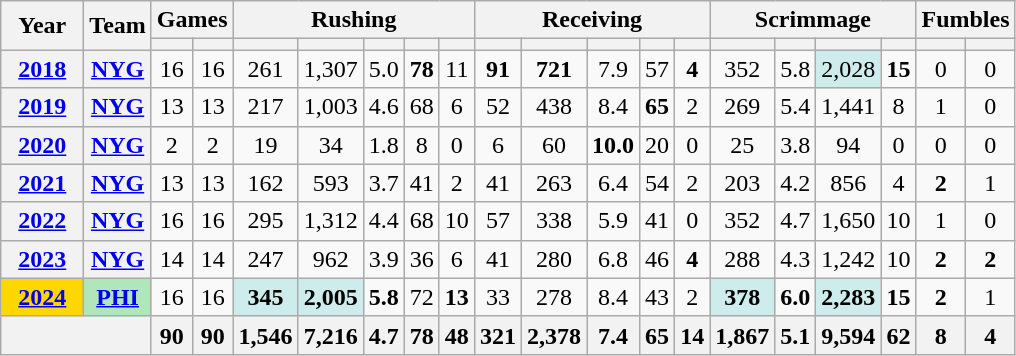<table class="wikitable" style="text-align:center;">
<tr>
<th rowspan="2">Year</th>
<th rowspan="2">Team</th>
<th colspan="2">Games</th>
<th colspan="5">Rushing</th>
<th colspan="5">Receiving</th>
<th colspan="4">Scrimmage</th>
<th colspan="2">Fumbles</th>
</tr>
<tr>
<th></th>
<th></th>
<th></th>
<th></th>
<th></th>
<th></th>
<th></th>
<th></th>
<th></th>
<th></th>
<th></th>
<th></th>
<th></th>
<th></th>
<th></th>
<th></th>
<th></th>
<th></th>
</tr>
<tr>
<th><a href='#'>2018</a></th>
<th><a href='#'>NYG</a></th>
<td>16</td>
<td>16</td>
<td>261</td>
<td>1,307</td>
<td>5.0</td>
<td><strong>78</strong></td>
<td>11</td>
<td><strong>91</strong></td>
<td><strong>721</strong></td>
<td>7.9</td>
<td>57</td>
<td><strong>4</strong></td>
<td>352</td>
<td>5.8</td>
<td style="background:#cfecec;">2,028</td>
<td><strong>15</strong></td>
<td>0</td>
<td>0</td>
</tr>
<tr>
<th><a href='#'>2019</a></th>
<th><a href='#'>NYG</a></th>
<td>13</td>
<td>13</td>
<td>217</td>
<td>1,003</td>
<td>4.6</td>
<td>68</td>
<td>6</td>
<td>52</td>
<td>438</td>
<td>8.4</td>
<td><strong>65</strong></td>
<td>2</td>
<td>269</td>
<td>5.4</td>
<td>1,441</td>
<td>8</td>
<td>1</td>
<td>0</td>
</tr>
<tr>
<th><a href='#'>2020</a></th>
<th><a href='#'>NYG</a></th>
<td>2</td>
<td>2</td>
<td>19</td>
<td>34</td>
<td>1.8</td>
<td>8</td>
<td>0</td>
<td>6</td>
<td>60</td>
<td><strong>10.0</strong></td>
<td>20</td>
<td>0</td>
<td>25</td>
<td>3.8</td>
<td>94</td>
<td>0</td>
<td>0</td>
<td>0</td>
</tr>
<tr>
<th><a href='#'>2021</a></th>
<th><a href='#'>NYG</a></th>
<td>13</td>
<td>13</td>
<td>162</td>
<td>593</td>
<td>3.7</td>
<td>41</td>
<td>2</td>
<td>41</td>
<td>263</td>
<td>6.4</td>
<td>54</td>
<td>2</td>
<td>203</td>
<td>4.2</td>
<td>856</td>
<td>4</td>
<td><strong>2</strong></td>
<td>1</td>
</tr>
<tr>
<th><a href='#'>2022</a></th>
<th><a href='#'>NYG</a></th>
<td>16</td>
<td>16</td>
<td>295</td>
<td>1,312</td>
<td>4.4</td>
<td>68</td>
<td>10</td>
<td>57</td>
<td>338</td>
<td>5.9</td>
<td>41</td>
<td>0</td>
<td>352</td>
<td>4.7</td>
<td>1,650</td>
<td>10</td>
<td>1</td>
<td>0</td>
</tr>
<tr>
<th><a href='#'>2023</a></th>
<th><a href='#'>NYG</a></th>
<td>14</td>
<td>14</td>
<td>247</td>
<td>962</td>
<td>3.9</td>
<td>36</td>
<td>6</td>
<td>41</td>
<td>280</td>
<td>6.8</td>
<td>46</td>
<td><strong>4</strong></td>
<td>288</td>
<td>4.3</td>
<td>1,242</td>
<td>10</td>
<td><strong>2</strong></td>
<td><strong>2</strong></td>
</tr>
<tr>
<th style="background:#ffd700; width:3em;"><a href='#'>2024</a></th>
<th style="background:#afe6ba;"><a href='#'>PHI</a></th>
<td>16</td>
<td>16</td>
<td style="background:#cfecec;"><strong>345</strong></td>
<td style="background:#cfecec;"><strong>2,005</strong></td>
<td><strong>5.8</strong></td>
<td>72</td>
<td><strong>13</strong></td>
<td>33</td>
<td>278</td>
<td>8.4</td>
<td>43</td>
<td>2</td>
<td style="background:#cfecec;"><strong>378</strong></td>
<td><strong>6.0</strong></td>
<td style="background:#cfecec;"><strong>2,283</strong></td>
<td><strong>15</strong></td>
<td><strong>2</strong></td>
<td>1</td>
</tr>
<tr>
<th colspan="2"></th>
<th>90</th>
<th>90</th>
<th>1,546</th>
<th>7,216</th>
<th>4.7</th>
<th>78</th>
<th>48</th>
<th>321</th>
<th>2,378</th>
<th>7.4</th>
<th>65</th>
<th>14</th>
<th>1,867</th>
<th>5.1</th>
<th>9,594</th>
<th>62</th>
<th>8</th>
<th>4</th>
</tr>
</table>
